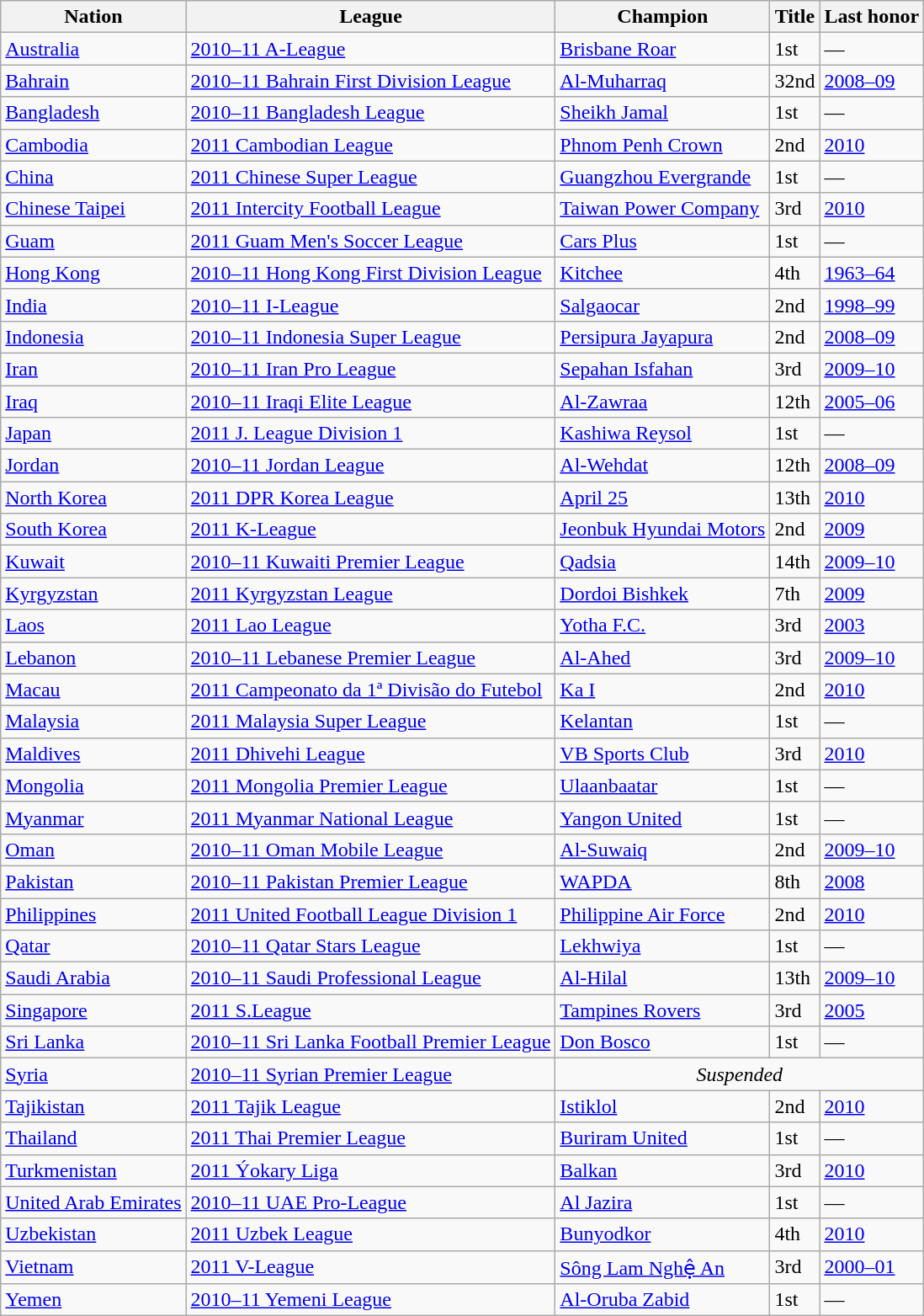<table class="wikitable">
<tr>
<th>Nation</th>
<th>League</th>
<th>Champion</th>
<th>Title</th>
<th>Last honor</th>
</tr>
<tr>
<td> <a href='#'>Australia</a></td>
<td><a href='#'>2010–11 A-League</a></td>
<td><a href='#'>Brisbane Roar</a></td>
<td>1st</td>
<td>—</td>
</tr>
<tr>
<td> <a href='#'>Bahrain</a></td>
<td><a href='#'>2010–11 Bahrain First Division League</a></td>
<td><a href='#'>Al-Muharraq</a></td>
<td>32nd</td>
<td><a href='#'>2008–09</a></td>
</tr>
<tr>
<td> <a href='#'>Bangladesh</a></td>
<td><a href='#'>2010–11 Bangladesh League</a></td>
<td><a href='#'>Sheikh Jamal</a></td>
<td>1st</td>
<td>—</td>
</tr>
<tr>
<td> <a href='#'>Cambodia</a></td>
<td><a href='#'>2011 Cambodian League</a></td>
<td><a href='#'>Phnom Penh Crown</a></td>
<td>2nd</td>
<td><a href='#'>2010</a></td>
</tr>
<tr>
<td> <a href='#'>China</a></td>
<td><a href='#'>2011 Chinese Super League</a></td>
<td><a href='#'>Guangzhou Evergrande</a></td>
<td>1st</td>
<td>—</td>
</tr>
<tr>
<td> <a href='#'>Chinese Taipei</a></td>
<td><a href='#'>2011 Intercity Football League</a></td>
<td><a href='#'>Taiwan Power Company</a></td>
<td>3rd</td>
<td><a href='#'>2010</a></td>
</tr>
<tr>
<td> <a href='#'>Guam</a></td>
<td><a href='#'>2011 Guam Men's Soccer League</a></td>
<td><a href='#'>Cars Plus</a></td>
<td>1st</td>
<td>—</td>
</tr>
<tr>
<td> <a href='#'>Hong Kong</a></td>
<td><a href='#'>2010–11 Hong Kong First Division League</a></td>
<td><a href='#'>Kitchee</a></td>
<td>4th</td>
<td><a href='#'>1963–64</a></td>
</tr>
<tr>
<td> <a href='#'>India</a></td>
<td><a href='#'>2010–11 I-League</a></td>
<td><a href='#'>Salgaocar</a></td>
<td>2nd</td>
<td><a href='#'>1998–99</a></td>
</tr>
<tr>
<td> <a href='#'>Indonesia</a></td>
<td><a href='#'>2010–11 Indonesia Super League</a></td>
<td><a href='#'>Persipura Jayapura</a></td>
<td>2nd</td>
<td><a href='#'>2008–09</a></td>
</tr>
<tr>
<td> <a href='#'>Iran</a></td>
<td><a href='#'>2010–11 Iran Pro League</a></td>
<td><a href='#'>Sepahan Isfahan</a></td>
<td>3rd</td>
<td><a href='#'>2009–10</a></td>
</tr>
<tr>
<td> <a href='#'>Iraq</a></td>
<td><a href='#'>2010–11 Iraqi Elite League</a></td>
<td><a href='#'>Al-Zawraa</a></td>
<td>12th</td>
<td><a href='#'>2005–06</a></td>
</tr>
<tr>
<td> <a href='#'>Japan</a></td>
<td><a href='#'>2011 J. League Division 1</a></td>
<td><a href='#'>Kashiwa Reysol</a></td>
<td>1st</td>
<td>—</td>
</tr>
<tr>
<td> <a href='#'>Jordan</a></td>
<td><a href='#'>2010–11 Jordan League</a></td>
<td><a href='#'>Al-Wehdat</a></td>
<td>12th</td>
<td><a href='#'>2008–09</a></td>
</tr>
<tr>
<td> <a href='#'>North Korea</a></td>
<td><a href='#'>2011 DPR Korea League</a></td>
<td><a href='#'>April 25</a></td>
<td>13th</td>
<td><a href='#'>2010</a></td>
</tr>
<tr>
<td> <a href='#'>South Korea</a></td>
<td><a href='#'>2011 K-League</a></td>
<td><a href='#'>Jeonbuk Hyundai Motors</a></td>
<td>2nd</td>
<td><a href='#'>2009</a></td>
</tr>
<tr>
<td> <a href='#'>Kuwait</a></td>
<td><a href='#'>2010–11 Kuwaiti Premier League</a></td>
<td><a href='#'>Qadsia</a></td>
<td>14th</td>
<td><a href='#'>2009–10</a></td>
</tr>
<tr>
<td> <a href='#'>Kyrgyzstan</a></td>
<td><a href='#'>2011 Kyrgyzstan League</a></td>
<td><a href='#'>Dordoi Bishkek</a></td>
<td>7th</td>
<td><a href='#'>2009</a></td>
</tr>
<tr>
<td> <a href='#'>Laos</a></td>
<td><a href='#'>2011 Lao League</a></td>
<td><a href='#'>Yotha F.C.</a></td>
<td>3rd</td>
<td><a href='#'>2003</a></td>
</tr>
<tr>
<td> <a href='#'>Lebanon</a></td>
<td><a href='#'>2010–11 Lebanese Premier League</a></td>
<td><a href='#'>Al-Ahed</a></td>
<td>3rd</td>
<td><a href='#'>2009–10</a></td>
</tr>
<tr>
<td> <a href='#'>Macau</a></td>
<td><a href='#'>2011 Campeonato da 1ª Divisão do Futebol</a></td>
<td><a href='#'>Ka I</a></td>
<td>2nd</td>
<td><a href='#'>2010</a></td>
</tr>
<tr>
<td> <a href='#'>Malaysia</a></td>
<td><a href='#'>2011 Malaysia Super League</a></td>
<td><a href='#'>Kelantan</a></td>
<td>1st</td>
<td>—</td>
</tr>
<tr>
<td> <a href='#'>Maldives</a></td>
<td><a href='#'>2011 Dhivehi League</a></td>
<td><a href='#'>VB Sports Club</a></td>
<td>3rd</td>
<td><a href='#'>2010</a></td>
</tr>
<tr>
<td> <a href='#'>Mongolia</a></td>
<td><a href='#'>2011 Mongolia Premier League</a></td>
<td><a href='#'>Ulaanbaatar</a></td>
<td>1st</td>
<td>—</td>
</tr>
<tr>
<td> <a href='#'>Myanmar</a></td>
<td><a href='#'>2011 Myanmar National League</a></td>
<td><a href='#'>Yangon United</a></td>
<td>1st</td>
<td>—</td>
</tr>
<tr>
<td> <a href='#'>Oman</a></td>
<td><a href='#'>2010–11 Oman Mobile League</a></td>
<td><a href='#'>Al-Suwaiq</a></td>
<td>2nd</td>
<td><a href='#'>2009–10</a></td>
</tr>
<tr>
<td> <a href='#'>Pakistan</a></td>
<td><a href='#'>2010–11 Pakistan Premier League</a></td>
<td><a href='#'>WAPDA</a></td>
<td>8th</td>
<td><a href='#'>2008</a></td>
</tr>
<tr>
<td> <a href='#'>Philippines</a></td>
<td><a href='#'>2011 United Football League Division 1</a></td>
<td><a href='#'>Philippine Air Force</a></td>
<td>2nd</td>
<td><a href='#'>2010</a></td>
</tr>
<tr>
<td> <a href='#'>Qatar</a></td>
<td><a href='#'>2010–11 Qatar Stars League</a></td>
<td><a href='#'>Lekhwiya</a></td>
<td>1st</td>
<td>—</td>
</tr>
<tr>
<td> <a href='#'>Saudi Arabia</a></td>
<td><a href='#'>2010–11 Saudi Professional League</a></td>
<td><a href='#'>Al-Hilal</a></td>
<td>13th</td>
<td><a href='#'>2009–10</a></td>
</tr>
<tr>
<td> <a href='#'>Singapore</a></td>
<td><a href='#'>2011 S.League</a></td>
<td><a href='#'>Tampines Rovers</a></td>
<td>3rd</td>
<td><a href='#'>2005</a></td>
</tr>
<tr>
<td> <a href='#'>Sri Lanka</a></td>
<td><a href='#'>2010–11 Sri Lanka Football Premier League</a></td>
<td><a href='#'>Don Bosco</a></td>
<td>1st</td>
<td>—</td>
</tr>
<tr>
<td> <a href='#'>Syria</a></td>
<td><a href='#'>2010–11 Syrian Premier League</a></td>
<td colspan=3 style="text-align:center;"><em>Suspended</em></td>
</tr>
<tr>
<td> <a href='#'>Tajikistan</a></td>
<td><a href='#'>2011 Tajik League</a></td>
<td><a href='#'>Istiklol</a></td>
<td>2nd</td>
<td><a href='#'>2010</a></td>
</tr>
<tr>
<td> <a href='#'>Thailand</a></td>
<td><a href='#'>2011 Thai Premier League</a></td>
<td><a href='#'>Buriram United</a></td>
<td>1st</td>
<td>—</td>
</tr>
<tr>
<td> <a href='#'>Turkmenistan</a></td>
<td><a href='#'>2011 Ýokary Liga</a></td>
<td><a href='#'>Balkan</a></td>
<td>3rd</td>
<td><a href='#'>2010</a></td>
</tr>
<tr>
<td> <a href='#'>United Arab Emirates</a></td>
<td><a href='#'>2010–11 UAE Pro-League</a></td>
<td><a href='#'>Al Jazira</a></td>
<td>1st</td>
<td>—</td>
</tr>
<tr>
<td> <a href='#'>Uzbekistan</a></td>
<td><a href='#'>2011 Uzbek League</a></td>
<td><a href='#'>Bunyodkor</a></td>
<td>4th</td>
<td><a href='#'>2010</a></td>
</tr>
<tr>
<td> <a href='#'>Vietnam</a></td>
<td><a href='#'>2011 V-League</a></td>
<td><a href='#'>Sông Lam Nghệ An</a></td>
<td>3rd</td>
<td><a href='#'>2000–01</a></td>
</tr>
<tr>
<td> <a href='#'>Yemen</a></td>
<td><a href='#'>2010–11 Yemeni League</a></td>
<td><a href='#'>Al-Oruba Zabid</a></td>
<td>1st</td>
<td>—</td>
</tr>
</table>
